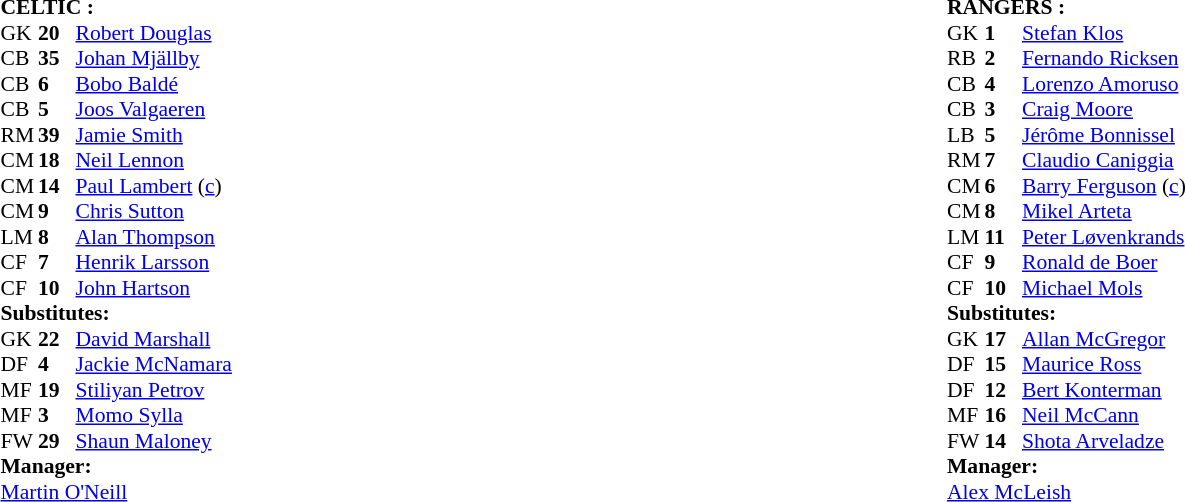<table width="100%">
<tr>
<td valign="top" width="50%"><br><table style="font-size: 90%" cellspacing="0" cellpadding="0">
<tr>
<td colspan="4"><strong>CELTIC :</strong></td>
</tr>
<tr>
<th width="25"></th>
<th width="25"></th>
</tr>
<tr>
<td>GK</td>
<td><strong>20</strong></td>
<td> <a href='#'>Robert Douglas</a></td>
</tr>
<tr>
<td>CB</td>
<td><strong>35</strong></td>
<td> <a href='#'>Johan Mjällby</a></td>
<td></td>
<td></td>
</tr>
<tr>
<td>CB</td>
<td><strong>6</strong></td>
<td> <a href='#'>Bobo Baldé</a></td>
</tr>
<tr>
<td>CB</td>
<td><strong>5</strong></td>
<td> <a href='#'>Joos Valgaeren</a></td>
</tr>
<tr>
<td>RM</td>
<td><strong>39</strong></td>
<td> <a href='#'>Jamie Smith</a></td>
<td></td>
<td></td>
</tr>
<tr>
<td>CM</td>
<td><strong>18</strong></td>
<td> <a href='#'>Neil Lennon</a></td>
<td></td>
<td></td>
</tr>
<tr>
<td>CM</td>
<td><strong>14</strong></td>
<td> <a href='#'>Paul Lambert</a> (<a href='#'>c</a>)</td>
</tr>
<tr>
<td>CM</td>
<td><strong>9</strong></td>
<td> <a href='#'>Chris Sutton</a></td>
<td></td>
<td></td>
</tr>
<tr>
<td>LM</td>
<td><strong>8</strong></td>
<td> <a href='#'>Alan Thompson</a></td>
</tr>
<tr>
<td>CF</td>
<td><strong>7</strong></td>
<td> <a href='#'>Henrik Larsson</a></td>
</tr>
<tr>
<td>CF</td>
<td><strong>10</strong></td>
<td> <a href='#'>John Hartson</a></td>
</tr>
<tr>
<td colspan=4><strong>Substitutes:</strong></td>
</tr>
<tr>
<td>GK</td>
<td><strong>22</strong></td>
<td> <a href='#'>David Marshall</a></td>
</tr>
<tr>
<td>DF</td>
<td><strong>4</strong></td>
<td> <a href='#'>Jackie McNamara</a></td>
</tr>
<tr>
<td>MF</td>
<td><strong>19</strong></td>
<td> <a href='#'>Stiliyan Petrov</a></td>
<td></td>
<td></td>
</tr>
<tr>
<td>MF</td>
<td><strong>3</strong></td>
<td> <a href='#'>Momo Sylla</a></td>
<td></td>
<td></td>
</tr>
<tr>
<td>FW</td>
<td><strong>29</strong></td>
<td> <a href='#'>Shaun Maloney</a></td>
<td></td>
<td></td>
</tr>
<tr>
<td colspan=4><strong>Manager:</strong></td>
</tr>
<tr>
<td colspan="4"> <a href='#'>Martin O'Neill</a></td>
</tr>
</table>
</td>
<td valign="top" width="50%"><br><table style="font-size: 90%" cellspacing="0" cellpadding="0">
<tr>
<td colspan="4"><strong>RANGERS :</strong></td>
</tr>
<tr>
<th width="25"></th>
<th width="25"></th>
</tr>
<tr>
<td>GK</td>
<td><strong>1</strong></td>
<td> <a href='#'>Stefan Klos</a></td>
</tr>
<tr>
<td>RB</td>
<td><strong>2</strong></td>
<td> <a href='#'>Fernando Ricksen</a></td>
</tr>
<tr>
<td>CB</td>
<td><strong>4</strong></td>
<td> <a href='#'>Lorenzo Amoruso</a></td>
</tr>
<tr>
<td>CB</td>
<td><strong>3</strong></td>
<td> <a href='#'>Craig Moore</a></td>
</tr>
<tr>
<td>LB</td>
<td><strong>5</strong></td>
<td> <a href='#'>Jérôme Bonnissel</a></td>
<td></td>
<td></td>
</tr>
<tr>
<td>RM</td>
<td><strong>7</strong></td>
<td> <a href='#'>Claudio Caniggia</a></td>
</tr>
<tr>
<td>CM</td>
<td><strong>6</strong></td>
<td> <a href='#'>Barry Ferguson</a>  (<a href='#'>c</a>)</td>
</tr>
<tr>
<td>CM</td>
<td><strong>8</strong></td>
<td> <a href='#'>Mikel Arteta</a></td>
<td></td>
<td></td>
</tr>
<tr>
<td>LM</td>
<td><strong>11</strong></td>
<td> <a href='#'>Peter Løvenkrands</a></td>
</tr>
<tr>
<td>CF</td>
<td><strong>9</strong></td>
<td> <a href='#'>Ronald de Boer</a></td>
<td></td>
<td></td>
</tr>
<tr>
<td>CF</td>
<td><strong>10</strong></td>
<td> <a href='#'>Michael Mols</a></td>
</tr>
<tr>
<td colspan=4><strong>Substitutes:</strong></td>
</tr>
<tr>
<td>GK</td>
<td><strong>17</strong></td>
<td> <a href='#'>Allan McGregor</a></td>
</tr>
<tr>
<td>DF</td>
<td><strong>15</strong></td>
<td> <a href='#'>Maurice Ross</a></td>
<td></td>
<td></td>
</tr>
<tr>
<td>DF</td>
<td><strong>12</strong></td>
<td> <a href='#'>Bert Konterman</a></td>
<td></td>
<td></td>
</tr>
<tr>
<td>MF</td>
<td><strong>16</strong></td>
<td> <a href='#'>Neil McCann</a></td>
</tr>
<tr>
<td>FW</td>
<td><strong>14</strong></td>
<td> <a href='#'>Shota Arveladze</a></td>
<td></td>
<td></td>
</tr>
<tr>
<td colspan=4><strong>Manager:</strong></td>
</tr>
<tr>
<td colspan="4"> <a href='#'>Alex McLeish</a></td>
</tr>
</table>
</td>
</tr>
</table>
